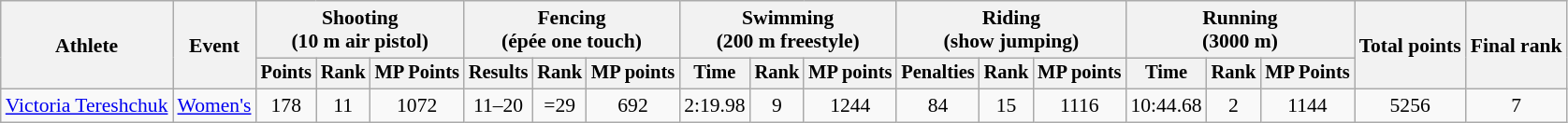<table class="wikitable" style="font-size:90%">
<tr>
<th rowspan="2">Athlete</th>
<th rowspan="2">Event</th>
<th colspan=3>Shooting<br><span>(10 m air pistol)</span></th>
<th colspan=3>Fencing<br><span>(épée one touch)</span></th>
<th colspan=3>Swimming<br><span>(200 m freestyle)</span></th>
<th colspan=3>Riding<br><span>(show jumping)</span></th>
<th colspan=3>Running<br><span>(3000 m)</span></th>
<th rowspan=2>Total points</th>
<th rowspan=2>Final rank</th>
</tr>
<tr style="font-size:95%">
<th>Points</th>
<th>Rank</th>
<th>MP Points</th>
<th>Results</th>
<th>Rank</th>
<th>MP points</th>
<th>Time</th>
<th>Rank</th>
<th>MP points</th>
<th>Penalties</th>
<th>Rank</th>
<th>MP points</th>
<th>Time</th>
<th>Rank</th>
<th>MP Points</th>
</tr>
<tr align=center>
<td align=left><a href='#'>Victoria Tereshchuk</a></td>
<td align=left><a href='#'>Women's</a></td>
<td>178</td>
<td>11</td>
<td>1072</td>
<td>11–20</td>
<td>=29</td>
<td>692</td>
<td>2:19.98</td>
<td>9</td>
<td>1244</td>
<td>84</td>
<td>15</td>
<td>1116</td>
<td>10:44.68</td>
<td>2</td>
<td>1144</td>
<td>5256</td>
<td>7</td>
</tr>
</table>
